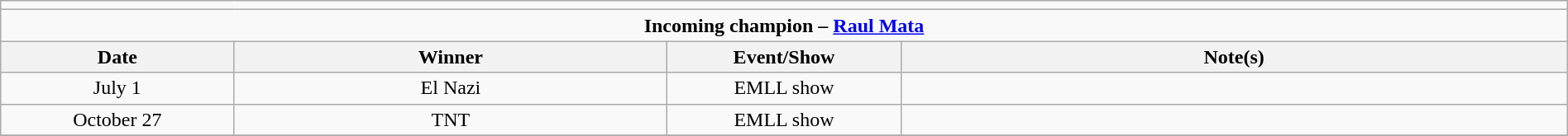<table class="wikitable" style="text-align:center; width:100%;">
<tr>
<td colspan=5></td>
</tr>
<tr>
<td colspan=5><strong>Incoming champion – <a href='#'>Raul Mata</a></strong></td>
</tr>
<tr>
<th width=14%>Date</th>
<th width=26%>Winner</th>
<th width=14%>Event/Show</th>
<th width=40%>Note(s)</th>
</tr>
<tr>
<td>July 1</td>
<td>El Nazi</td>
<td>EMLL show</td>
<td></td>
</tr>
<tr>
<td>October 27</td>
<td>TNT</td>
<td>EMLL show</td>
<td></td>
</tr>
<tr>
</tr>
</table>
